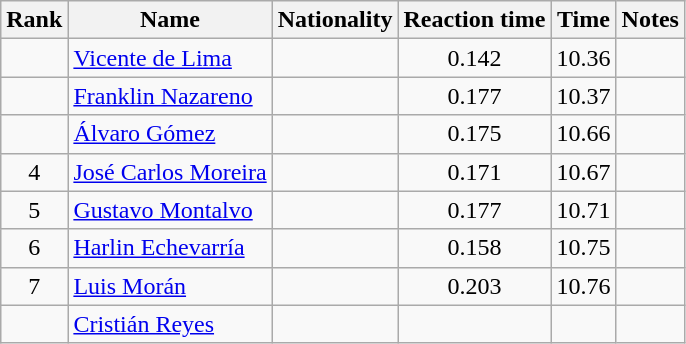<table class="wikitable sortable" style="text-align:center">
<tr>
<th>Rank</th>
<th>Name</th>
<th>Nationality</th>
<th>Reaction time</th>
<th>Time</th>
<th>Notes</th>
</tr>
<tr>
<td></td>
<td align=left><a href='#'>Vicente de Lima</a></td>
<td align=left></td>
<td>0.142</td>
<td>10.36</td>
<td></td>
</tr>
<tr>
<td></td>
<td align=left><a href='#'>Franklin Nazareno</a></td>
<td align=left></td>
<td>0.177</td>
<td>10.37</td>
<td></td>
</tr>
<tr>
<td></td>
<td align=left><a href='#'>Álvaro Gómez</a></td>
<td align=left></td>
<td>0.175</td>
<td>10.66</td>
<td></td>
</tr>
<tr>
<td>4</td>
<td align=left><a href='#'>José Carlos Moreira</a></td>
<td align=left></td>
<td>0.171</td>
<td>10.67</td>
<td></td>
</tr>
<tr>
<td>5</td>
<td align=left><a href='#'>Gustavo Montalvo</a></td>
<td align=left></td>
<td>0.177</td>
<td>10.71</td>
<td></td>
</tr>
<tr>
<td>6</td>
<td align=left><a href='#'>Harlin Echevarría</a></td>
<td align=left></td>
<td>0.158</td>
<td>10.75</td>
<td></td>
</tr>
<tr>
<td>7</td>
<td align=left><a href='#'>Luis Morán</a></td>
<td align=left></td>
<td>0.203</td>
<td>10.76</td>
<td></td>
</tr>
<tr>
<td></td>
<td align=left><a href='#'>Cristián Reyes</a></td>
<td align=left></td>
<td></td>
<td></td>
<td></td>
</tr>
</table>
